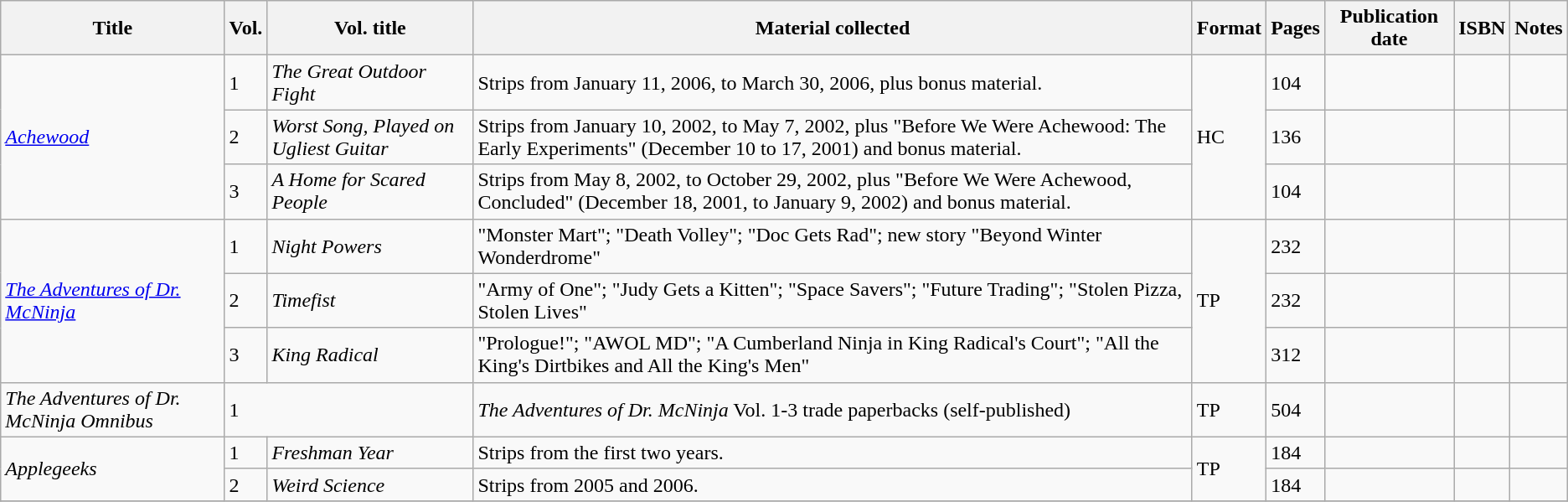<table class="wikitable">
<tr>
<th>Title</th>
<th>Vol.</th>
<th>Vol. title</th>
<th>Material collected</th>
<th>Format</th>
<th>Pages</th>
<th>Publication date</th>
<th>ISBN</th>
<th>Notes</th>
</tr>
<tr>
<td rowspan="3"><em><a href='#'>Achewood</a></em></td>
<td>1</td>
<td><em>The Great Outdoor Fight</em></td>
<td>Strips from January 11, 2006, to March 30, 2006, plus bonus material.</td>
<td rowspan="3">HC</td>
<td>104</td>
<td></td>
<td></td>
<td></td>
</tr>
<tr>
<td>2</td>
<td><em>Worst Song, Played on Ugliest Guitar</em></td>
<td>Strips from January 10, 2002, to May 7, 2002, plus "Before We Were Achewood: The Early Experiments" (December 10 to 17, 2001) and bonus material.</td>
<td>136</td>
<td></td>
<td></td>
<td></td>
</tr>
<tr>
<td>3</td>
<td><em>A Home for Scared People</em></td>
<td>Strips from May 8, 2002, to October 29, 2002, plus "Before We Were Achewood, Concluded" (December 18, 2001, to January 9, 2002) and bonus material.</td>
<td>104</td>
<td></td>
<td></td>
<td></td>
</tr>
<tr>
<td rowspan="3"><em><a href='#'>The Adventures of Dr. McNinja</a></em></td>
<td>1</td>
<td><em>Night Powers</em></td>
<td>"Monster Mart"; "Death Volley"; "Doc Gets Rad"; new story "Beyond Winter Wonderdrome"</td>
<td rowspan="3">TP</td>
<td>232</td>
<td></td>
<td></td>
<td></td>
</tr>
<tr>
<td>2</td>
<td><em>Timefist</em></td>
<td>"Army of One"; "Judy Gets a Kitten"; "Space Savers"; "Future Trading"; "Stolen Pizza, Stolen Lives"</td>
<td>232</td>
<td></td>
<td></td>
<td></td>
</tr>
<tr>
<td>3</td>
<td><em>King Radical</em></td>
<td>"Prologue!"; "AWOL MD"; "A Cumberland Ninja in King Radical's Court"; "All the King's Dirtbikes and All the King's Men"</td>
<td>312</td>
<td></td>
<td></td>
<td></td>
</tr>
<tr>
<td><em>The Adventures of Dr. McNinja Omnibus</em></td>
<td colspan="2">1</td>
<td><em>The Adventures of Dr. McNinja</em> Vol. 1-3 trade paperbacks (self-published)</td>
<td>TP</td>
<td>504</td>
<td></td>
<td></td>
<td></td>
</tr>
<tr>
<td rowspan="2"><em>Applegeeks</em></td>
<td>1</td>
<td><em>Freshman Year</em></td>
<td>Strips from the first two years.</td>
<td rowspan="2">TP</td>
<td>184</td>
<td></td>
<td></td>
<td></td>
</tr>
<tr>
<td>2</td>
<td><em>Weird Science</em></td>
<td>Strips from 2005 and 2006.</td>
<td>184</td>
<td></td>
<td></td>
<td></td>
</tr>
<tr>
</tr>
</table>
